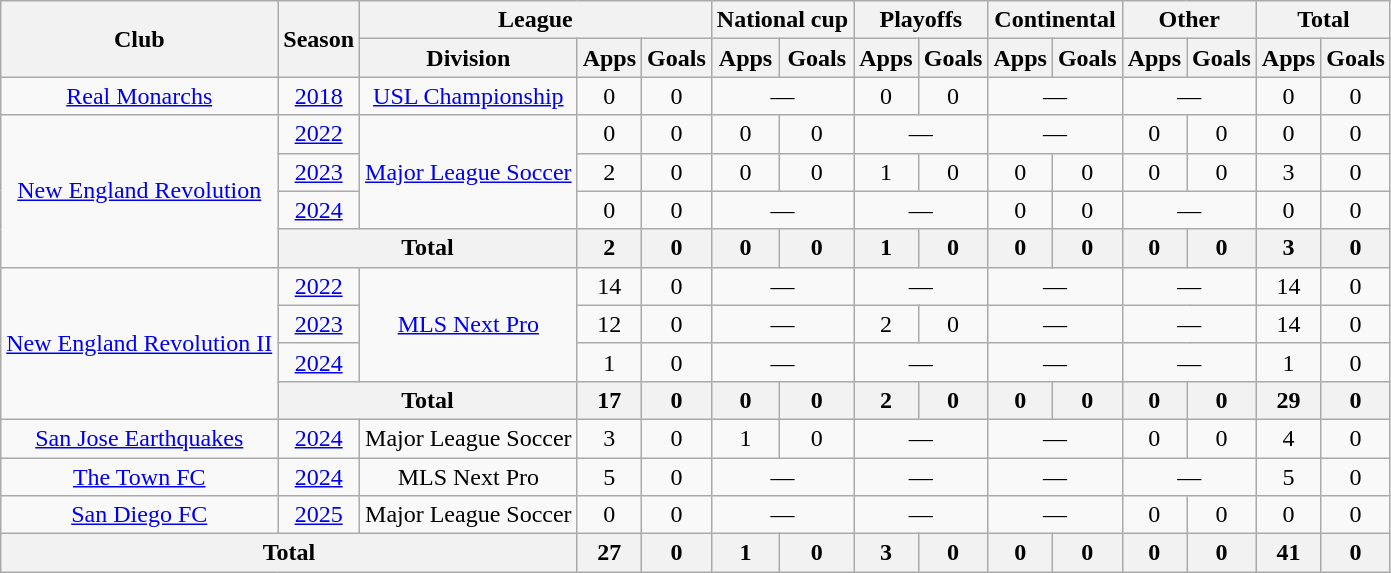<table class="wikitable" style="text-align:center">
<tr>
<th rowspan="2">Club</th>
<th rowspan="2">Season</th>
<th colspan="3">League</th>
<th colspan="2">National cup</th>
<th colspan="2">Playoffs</th>
<th colspan="2">Continental</th>
<th colspan="2">Other</th>
<th colspan="2">Total</th>
</tr>
<tr>
<th>Division</th>
<th>Apps</th>
<th>Goals</th>
<th>Apps</th>
<th>Goals</th>
<th>Apps</th>
<th>Goals</th>
<th>Apps</th>
<th>Goals</th>
<th>Apps</th>
<th>Goals</th>
<th>Apps</th>
<th>Goals</th>
</tr>
<tr>
<td><a href='#'>Real Monarchs</a></td>
<td><a href='#'>2018</a></td>
<td><a href='#'>USL Championship</a></td>
<td>0</td>
<td>0</td>
<td colspan="2">—</td>
<td>0</td>
<td>0</td>
<td colspan="2">—</td>
<td colspan="2">—</td>
<td>0</td>
<td>0</td>
</tr>
<tr>
<td rowspan="4"><a href='#'>New England Revolution</a></td>
<td><a href='#'>2022</a></td>
<td rowspan="3"><a href='#'>Major League Soccer</a></td>
<td>0</td>
<td>0</td>
<td>0</td>
<td>0</td>
<td colspan="2">—</td>
<td colspan="2">—</td>
<td>0</td>
<td>0</td>
<td>0</td>
<td>0</td>
</tr>
<tr>
<td><a href='#'>2023</a></td>
<td>2</td>
<td>0</td>
<td>0</td>
<td>0</td>
<td>1</td>
<td>0</td>
<td>0</td>
<td>0</td>
<td>0</td>
<td>0</td>
<td>3</td>
<td>0</td>
</tr>
<tr>
<td><a href='#'>2024</a></td>
<td>0</td>
<td>0</td>
<td colspan="2">—</td>
<td colspan="2">—</td>
<td>0</td>
<td>0</td>
<td colspan="2">—</td>
<td>0</td>
<td>0</td>
</tr>
<tr>
<th colspan="2">Total</th>
<th>2</th>
<th>0</th>
<th>0</th>
<th>0</th>
<th>1</th>
<th>0</th>
<th>0</th>
<th>0</th>
<th>0</th>
<th>0</th>
<th>3</th>
<th>0</th>
</tr>
<tr>
<td rowspan="4"><a href='#'>New England Revolution II</a></td>
<td><a href='#'>2022</a></td>
<td rowspan="3"><a href='#'>MLS Next Pro</a></td>
<td>14</td>
<td>0</td>
<td colspan="2">—</td>
<td colspan="2">—</td>
<td colspan="2">—</td>
<td colspan="2">—</td>
<td>14</td>
<td>0</td>
</tr>
<tr>
<td><a href='#'>2023</a></td>
<td>12</td>
<td>0</td>
<td colspan="2">—</td>
<td>2</td>
<td>0</td>
<td colspan="2">—</td>
<td colspan="2">—</td>
<td>14</td>
<td>0</td>
</tr>
<tr>
<td><a href='#'>2024</a></td>
<td>1</td>
<td>0</td>
<td colspan="2">—</td>
<td colspan="2">—</td>
<td colspan="2">—</td>
<td colspan="2">—</td>
<td>1</td>
<td>0</td>
</tr>
<tr>
<th colspan="2">Total</th>
<th>17</th>
<th>0</th>
<th>0</th>
<th>0</th>
<th>2</th>
<th>0</th>
<th>0</th>
<th>0</th>
<th>0</th>
<th>0</th>
<th>29</th>
<th>0</th>
</tr>
<tr>
<td><a href='#'>San Jose Earthquakes</a></td>
<td><a href='#'>2024</a></td>
<td>Major League Soccer</td>
<td>3</td>
<td>0</td>
<td>1</td>
<td>0</td>
<td colspan="2">—</td>
<td colspan="2">—</td>
<td>0</td>
<td>0</td>
<td>4</td>
<td>0</td>
</tr>
<tr>
<td><a href='#'>The Town FC</a></td>
<td><a href='#'>2024</a></td>
<td>MLS Next Pro</td>
<td>5</td>
<td>0</td>
<td colspan="2">—</td>
<td colspan="2">—</td>
<td colspan="2">—</td>
<td colspan="2">—</td>
<td>5</td>
<td>0</td>
</tr>
<tr>
<td><a href='#'>San Diego FC</a></td>
<td><a href='#'>2025</a></td>
<td>Major League Soccer</td>
<td>0</td>
<td>0</td>
<td colspan="2">—</td>
<td colspan="2">—</td>
<td colspan="2">—</td>
<td>0</td>
<td>0</td>
<td>0</td>
<td>0</td>
</tr>
<tr>
<th colspan="3">Total</th>
<th>27</th>
<th>0</th>
<th>1</th>
<th>0</th>
<th>3</th>
<th>0</th>
<th>0</th>
<th>0</th>
<th>0</th>
<th>0</th>
<th>41</th>
<th>0</th>
</tr>
</table>
